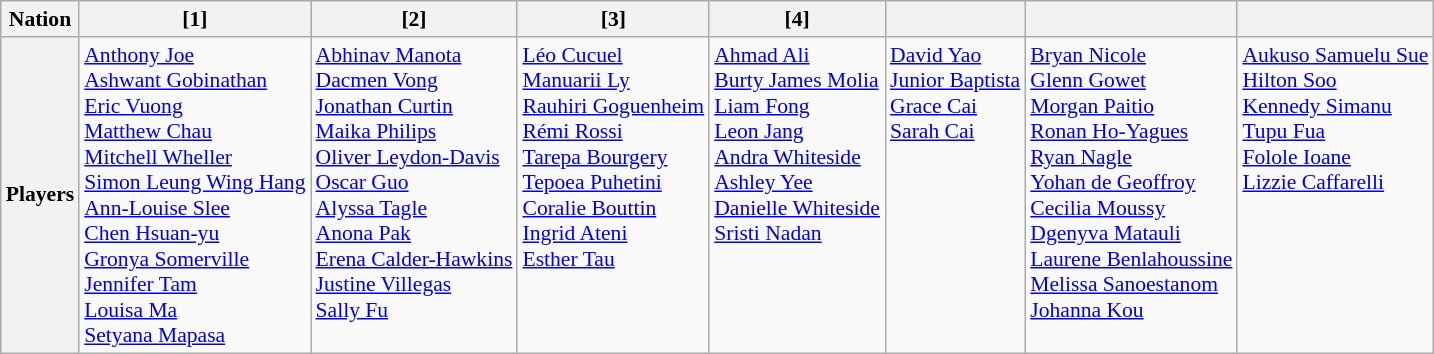<table class="wikitable" style="font-size:90%; text-align:left">
<tr>
<th>Nation</th>
<th> [1]</th>
<th> [2]</th>
<th> [3]</th>
<th> [4]</th>
<th></th>
<th></th>
<th></th>
</tr>
<tr>
<th>Players</th>
<td valign=top><a href='#'>Anthony Joe</a><br><a href='#'>Ashwant Gobinathan</a><br><a href='#'>Eric Vuong</a><br><a href='#'>Matthew Chau</a><br><a href='#'>Mitchell Wheller</a><br><a href='#'>Simon Leung Wing Hang</a><br><a href='#'>Ann-Louise Slee</a><br><a href='#'>Chen Hsuan-yu</a><br><a href='#'>Gronya Somerville</a><br><a href='#'>Jennifer Tam</a><br><a href='#'>Louisa Ma</a><br><a href='#'>Setyana Mapasa</a></td>
<td valign=top><a href='#'>Abhinav Manota</a><br><a href='#'>Dacmen Vong</a><br><a href='#'>Jonathan Curtin</a><br><a href='#'>Maika Philips</a><br><a href='#'>Oliver Leydon-Davis</a><br><a href='#'>Oscar Guo</a><br><a href='#'>Alyssa Tagle</a><br><a href='#'>Anona Pak</a><br><a href='#'>Erena Calder-Hawkins</a><br><a href='#'>Justine Villegas</a><br><a href='#'>Sally Fu</a></td>
<td valign=top><a href='#'>Léo Cucuel</a><br><a href='#'>Manuarii Ly</a><br><a href='#'>Rauhiri Goguenheim</a><br><a href='#'>Rémi Rossi</a><br><a href='#'>Tarepa Bourgery</a><br><a href='#'>Tepoea Puhetini</a><br><a href='#'>Coralie Bouttin</a><br><a href='#'>Ingrid Ateni</a><br><a href='#'>Esther Tau</a></td>
<td valign=top><a href='#'>Ahmad Ali</a><br><a href='#'>Burty James Molia</a><br><a href='#'>Liam Fong</a><br><a href='#'>Leon Jang</a><br><a href='#'>Andra Whiteside</a><br><a href='#'>Ashley Yee</a><br><a href='#'>Danielle Whiteside</a><br><a href='#'>Sristi Nadan</a></td>
<td valign=top><a href='#'>David Yao</a><br><a href='#'>Junior Baptista</a><br><a href='#'>Grace Cai</a><br><a href='#'>Sarah Cai</a></td>
<td valign=top><a href='#'>Bryan Nicole</a><br><a href='#'>Glenn Gowet</a><br><a href='#'>Morgan Paitio</a><br><a href='#'>Ronan Ho-Yagues</a><br><a href='#'>Ryan Nagle</a><br><a href='#'>Yohan de Geoffroy</a><br><a href='#'>Cecilia Moussy</a><br><a href='#'>Dgenyva Matauli</a><br><a href='#'>Laurene Benlahoussine</a><br><a href='#'>Melissa Sanoestanom</a><br><a href='#'>Johanna Kou</a></td>
<td valign=top><a href='#'>Aukuso Samuelu Sue</a><br><a href='#'>Hilton Soo</a><br><a href='#'>Kennedy Simanu</a><br><a href='#'>Tupu Fua</a><br><a href='#'>Folole Ioane</a><br><a href='#'>Lizzie Caffarelli</a></td>
</tr>
</table>
